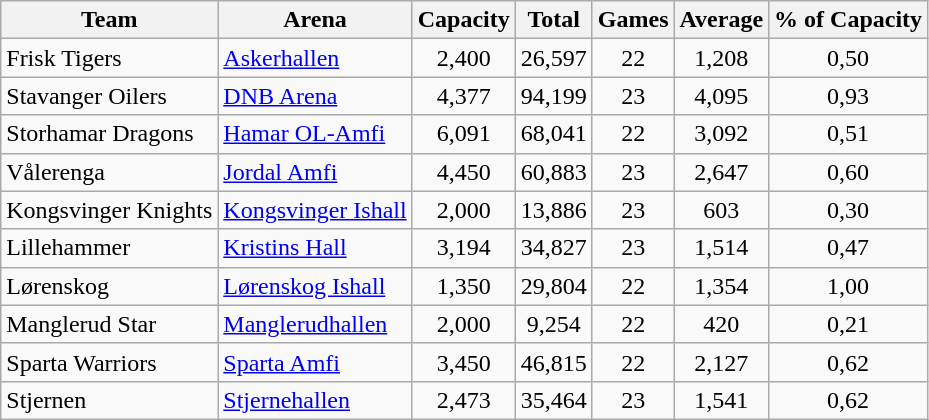<table class="wikitable sortable">
<tr>
<th>Team</th>
<th>Arena</th>
<th>Capacity</th>
<th>Total</th>
<th>Games</th>
<th>Average</th>
<th>% of Capacity</th>
</tr>
<tr align="center">
<td align="left">Frisk Tigers</td>
<td align="left"><a href='#'>Askerhallen</a></td>
<td>2,400</td>
<td>26,597</td>
<td>22</td>
<td>1,208</td>
<td>0,50</td>
</tr>
<tr align="center">
<td align="left">Stavanger Oilers</td>
<td align="left"><a href='#'>DNB Arena</a></td>
<td>4,377</td>
<td>94,199</td>
<td>23</td>
<td>4,095</td>
<td>0,93</td>
</tr>
<tr align="center">
<td align="left">Storhamar Dragons</td>
<td align="left"><a href='#'>Hamar OL-Amfi</a></td>
<td>6,091</td>
<td>68,041</td>
<td>22</td>
<td>3,092</td>
<td>0,51</td>
</tr>
<tr align="center">
<td align="left">Vålerenga</td>
<td align="left"><a href='#'>Jordal Amfi</a></td>
<td>4,450</td>
<td>60,883</td>
<td>23</td>
<td>2,647</td>
<td>0,60</td>
</tr>
<tr align="center">
<td align="left">Kongsvinger Knights</td>
<td align="left"><a href='#'>Kongsvinger Ishall</a></td>
<td>2,000</td>
<td>13,886</td>
<td>23</td>
<td>603</td>
<td>0,30</td>
</tr>
<tr align="center">
<td align="left">Lillehammer</td>
<td align="left"><a href='#'>Kristins Hall</a></td>
<td>3,194</td>
<td>34,827</td>
<td>23</td>
<td>1,514</td>
<td>0,47</td>
</tr>
<tr align="center">
<td align="left">Lørenskog</td>
<td align="left"><a href='#'>Lørenskog Ishall</a></td>
<td>1,350</td>
<td>29,804</td>
<td>22</td>
<td>1,354</td>
<td>1,00</td>
</tr>
<tr align="center">
<td align="left">Manglerud Star</td>
<td align="left"><a href='#'>Manglerudhallen</a></td>
<td>2,000</td>
<td>9,254</td>
<td>22</td>
<td>420</td>
<td>0,21</td>
</tr>
<tr align="center">
<td align="left">Sparta Warriors</td>
<td align="left"><a href='#'>Sparta Amfi</a></td>
<td>3,450</td>
<td>46,815</td>
<td>22</td>
<td>2,127</td>
<td>0,62</td>
</tr>
<tr align="center">
<td align="left">Stjernen</td>
<td align="left"><a href='#'>Stjernehallen</a></td>
<td>2,473</td>
<td>35,464</td>
<td>23</td>
<td>1,541</td>
<td>0,62</td>
</tr>
</table>
